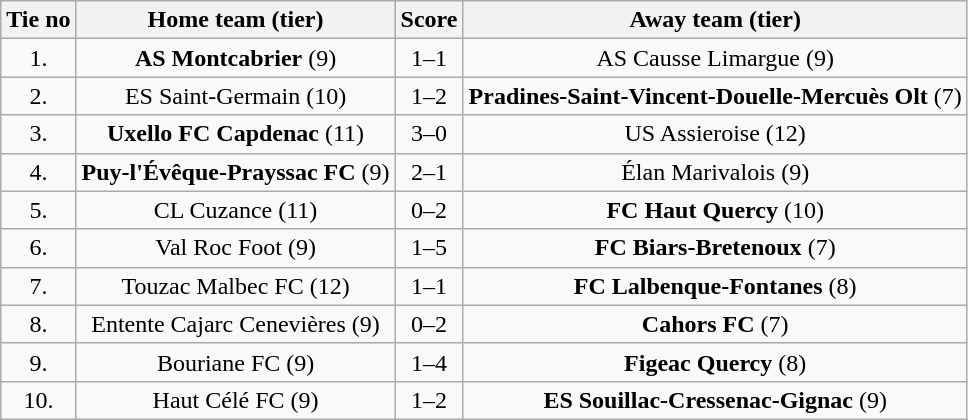<table class="wikitable" style="text-align: center">
<tr>
<th>Tie no</th>
<th>Home team (tier)</th>
<th>Score</th>
<th>Away team (tier)</th>
</tr>
<tr>
<td>1.</td>
<td><strong>AS Montcabrier</strong> (9)</td>
<td>1–1 </td>
<td>AS Causse Limargue (9)</td>
</tr>
<tr>
<td>2.</td>
<td>ES Saint-Germain (10)</td>
<td>1–2</td>
<td><strong>Pradines-Saint-Vincent-Douelle-Mercuès Olt</strong> (7)</td>
</tr>
<tr>
<td>3.</td>
<td><strong>Uxello FC Capdenac</strong> (11)</td>
<td>3–0</td>
<td>US Assieroise (12)</td>
</tr>
<tr>
<td>4.</td>
<td><strong>Puy-l'Évêque-Prayssac FC</strong> (9)</td>
<td>2–1</td>
<td>Élan Marivalois (9)</td>
</tr>
<tr>
<td>5.</td>
<td>CL Cuzance (11)</td>
<td>0–2</td>
<td><strong>FC Haut Quercy</strong> (10)</td>
</tr>
<tr>
<td>6.</td>
<td>Val Roc Foot (9)</td>
<td>1–5</td>
<td><strong>FC Biars-Bretenoux</strong> (7)</td>
</tr>
<tr>
<td>7.</td>
<td>Touzac Malbec FC (12)</td>
<td>1–1 </td>
<td><strong>FC Lalbenque-Fontanes</strong> (8)</td>
</tr>
<tr>
<td>8.</td>
<td>Entente Cajarc Cenevières (9)</td>
<td>0–2</td>
<td><strong>Cahors FC</strong> (7)</td>
</tr>
<tr>
<td>9.</td>
<td>Bouriane FC (9)</td>
<td>1–4</td>
<td><strong>Figeac Quercy</strong> (8)</td>
</tr>
<tr>
<td>10.</td>
<td>Haut Célé FC (9)</td>
<td>1–2</td>
<td><strong>ES Souillac-Cressenac-Gignac</strong> (9)</td>
</tr>
</table>
